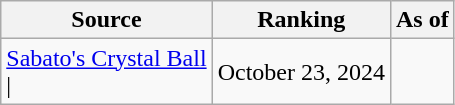<table class="wikitable" style="text-align:center">
<tr>
<th>Source</th>
<th>Ranking</th>
<th>As of</th>
</tr>
<tr>
<td align=left><a href='#'>Sabato's Crystal Ball</a><br>| </td>
<td>October 23, 2024</td>
</tr>
</table>
